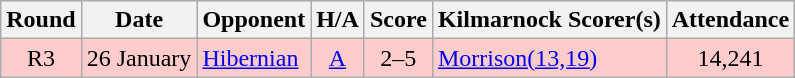<table class="wikitable" style="text-align:center">
<tr>
<th>Round</th>
<th>Date</th>
<th>Opponent</th>
<th>H/A</th>
<th>Score</th>
<th>Kilmarnock Scorer(s)</th>
<th>Attendance</th>
</tr>
<tr bgcolor=#FFCCCC>
<td>R3</td>
<td align=left>26 January</td>
<td align=left><a href='#'>Hibernian</a></td>
<td><a href='#'>A</a></td>
<td>2–5</td>
<td align=left><a href='#'>Morrison(13,19)</a></td>
<td>14,241</td>
</tr>
</table>
